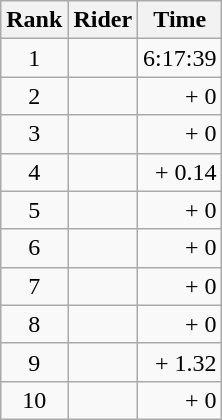<table class="wikitable">
<tr>
<th scope="col">Rank</th>
<th scope="col">Rider</th>
<th scope="col">Time</th>
</tr>
<tr>
<td style="text-align:center;">1</td>
<td></td>
<td style="text-align:right;">6:17:39</td>
</tr>
<tr>
<td style="text-align:center;">2</td>
<td></td>
<td style="text-align:right;">+ 0</td>
</tr>
<tr>
<td style="text-align:center;">3</td>
<td></td>
<td style="text-align:right;">+ 0</td>
</tr>
<tr>
<td style="text-align:center;">4</td>
<td></td>
<td style="text-align:right;">+ 0.14</td>
</tr>
<tr>
<td style="text-align:center;">5</td>
<td></td>
<td style="text-align:right;">+ 0</td>
</tr>
<tr>
<td style="text-align:center;">6</td>
<td></td>
<td style="text-align:right;">+ 0</td>
</tr>
<tr>
<td style="text-align:center;">7</td>
<td></td>
<td style="text-align:right;">+ 0</td>
</tr>
<tr>
<td style="text-align:center;">8</td>
<td></td>
<td style="text-align:right;">+ 0</td>
</tr>
<tr>
<td style="text-align:center;">9</td>
<td></td>
<td style="text-align:right;">+ 1.32</td>
</tr>
<tr>
<td style="text-align:center;">10</td>
<td></td>
<td style="text-align:right;">+ 0</td>
</tr>
</table>
